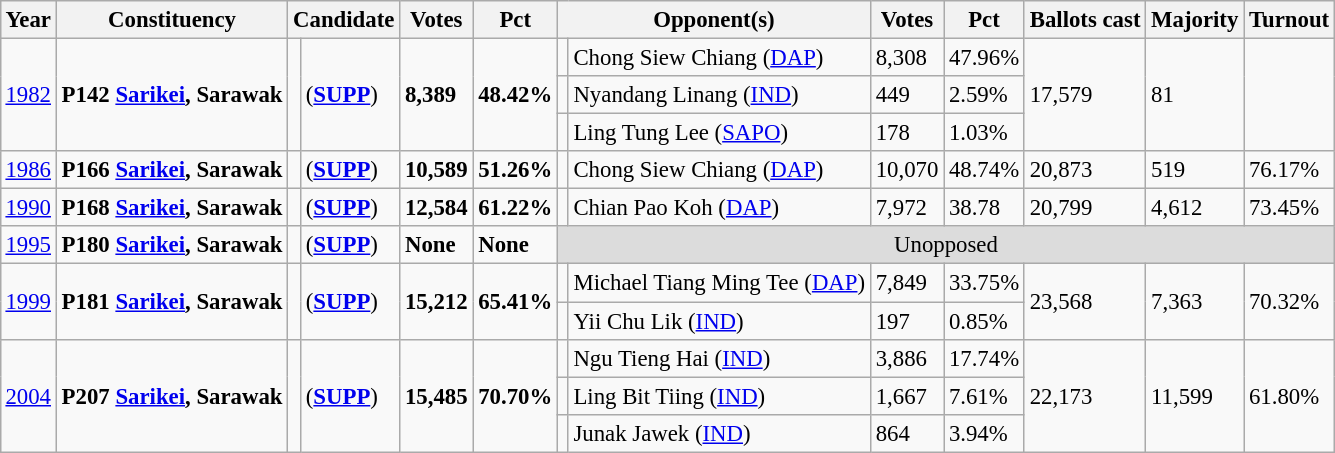<table class="wikitable" style="margin:0.5em ; font-size:95%">
<tr>
<th>Year</th>
<th>Constituency</th>
<th colspan=2>Candidate</th>
<th>Votes</th>
<th>Pct</th>
<th colspan=2>Opponent(s)</th>
<th>Votes</th>
<th>Pct</th>
<th>Ballots cast</th>
<th>Majority</th>
<th>Turnout</th>
</tr>
<tr>
<td rowspan=3><a href='#'>1982</a></td>
<td rowspan=3><strong>P142 <a href='#'>Sarikei</a>, Sarawak</strong></td>
<td rowspan=3 ></td>
<td rowspan=3> (<strong><a href='#'>SUPP</a></strong>)</td>
<td rowspan=3><strong>8,389</strong></td>
<td rowspan=3><strong>48.42%</strong></td>
<td></td>
<td>Chong Siew Chiang (<a href='#'>DAP</a>)</td>
<td>8,308</td>
<td>47.96%</td>
<td rowspan=3>17,579</td>
<td rowspan=3>81</td>
<td rowspan=3></td>
</tr>
<tr>
<td></td>
<td>Nyandang Linang (<a href='#'>IND</a>)</td>
<td>449</td>
<td>2.59%</td>
</tr>
<tr>
<td></td>
<td>Ling Tung Lee (<a href='#'>SAPO</a>)</td>
<td>178</td>
<td>1.03%</td>
</tr>
<tr>
<td><a href='#'>1986</a></td>
<td><strong>P166 <a href='#'>Sarikei</a>, Sarawak</strong></td>
<td></td>
<td> (<strong><a href='#'>SUPP</a></strong>)</td>
<td><strong>10,589</strong></td>
<td><strong>51.26%</strong></td>
<td></td>
<td>Chong Siew Chiang (<a href='#'>DAP</a>)</td>
<td>10,070</td>
<td>48.74%</td>
<td>20,873</td>
<td>519</td>
<td>76.17%</td>
</tr>
<tr>
<td><a href='#'>1990</a></td>
<td><strong>P168 <a href='#'>Sarikei</a>, Sarawak</strong></td>
<td></td>
<td> (<strong><a href='#'>SUPP</a></strong>)</td>
<td><strong>12,584</strong></td>
<td><strong>61.22%</strong></td>
<td></td>
<td>Chian Pao Koh (<a href='#'>DAP</a>)</td>
<td>7,972</td>
<td>38.78</td>
<td>20,799</td>
<td>4,612</td>
<td>73.45%</td>
</tr>
<tr>
<td><a href='#'>1995</a></td>
<td><strong>P180 <a href='#'>Sarikei</a>, Sarawak</strong></td>
<td></td>
<td> (<strong><a href='#'>SUPP</a></strong>)</td>
<td><strong>None</strong></td>
<td><strong>None</strong></td>
<td colspan="7" style="background:#dcdcdc; text-align:center;">Unopposed</td>
</tr>
<tr>
<td rowspan=2><a href='#'>1999</a></td>
<td rowspan=2><strong>P181 <a href='#'>Sarikei</a>, Sarawak</strong></td>
<td rowspan=2 ></td>
<td rowspan=2> (<strong><a href='#'>SUPP</a></strong>)</td>
<td rowspan=2><strong>15,212</strong></td>
<td rowspan=2><strong>65.41%</strong></td>
<td></td>
<td>Michael Tiang Ming Tee (<a href='#'>DAP</a>)</td>
<td>7,849</td>
<td>33.75%</td>
<td rowspan=2>23,568</td>
<td rowspan=2>7,363</td>
<td rowspan=2>70.32%</td>
</tr>
<tr>
<td></td>
<td>Yii Chu Lik (<a href='#'>IND</a>)</td>
<td>197</td>
<td>0.85%</td>
</tr>
<tr>
<td rowspan=3><a href='#'>2004</a></td>
<td rowspan=3><strong>P207 <a href='#'>Sarikei</a>, Sarawak</strong></td>
<td rowspan=3 ></td>
<td rowspan=3> (<strong><a href='#'>SUPP</a></strong>)</td>
<td rowspan=3><strong>15,485</strong></td>
<td rowspan=3><strong>70.70%</strong></td>
<td></td>
<td>Ngu Tieng Hai (<a href='#'>IND</a>)</td>
<td>3,886</td>
<td>17.74%</td>
<td rowspan=3>22,173</td>
<td rowspan=3>11,599</td>
<td rowspan=3>61.80%</td>
</tr>
<tr>
<td></td>
<td>Ling Bit Tiing (<a href='#'>IND</a>)</td>
<td>1,667</td>
<td>7.61%</td>
</tr>
<tr>
<td></td>
<td>Junak Jawek (<a href='#'>IND</a>)</td>
<td>864</td>
<td>3.94%</td>
</tr>
</table>
